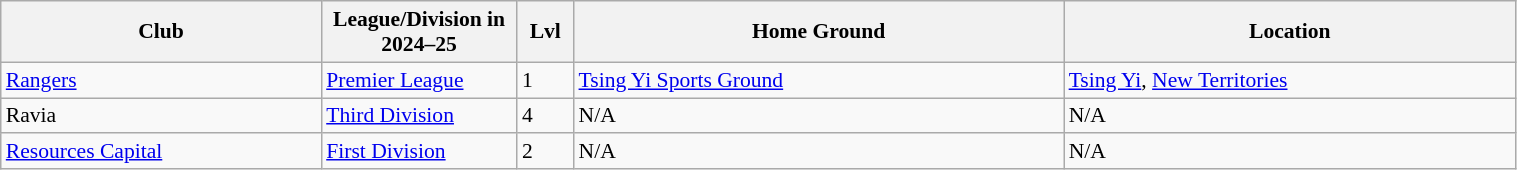<table class="wikitable sortable" width=80% style="font-size:90%">
<tr>
<th width=17%><strong>Club</strong></th>
<th width=10%><strong>League/Division in 2024–25</strong></th>
<th width=3%><strong>Lvl</strong></th>
<th width=26%><strong>Home Ground</strong></th>
<th width=24%><strong>Location</strong></th>
</tr>
<tr>
<td><a href='#'>Rangers</a></td>
<td><a href='#'>Premier League</a></td>
<td>1</td>
<td><a href='#'>Tsing Yi Sports Ground</a></td>
<td><a href='#'>Tsing Yi</a>, <a href='#'>New Territories</a></td>
</tr>
<tr>
<td>Ravia</td>
<td><a href='#'>Third Division</a></td>
<td>4</td>
<td>N/A</td>
<td>N/A</td>
</tr>
<tr>
<td><a href='#'>Resources Capital</a></td>
<td><a href='#'>First Division</a></td>
<td>2</td>
<td>N/A</td>
<td>N/A</td>
</tr>
</table>
